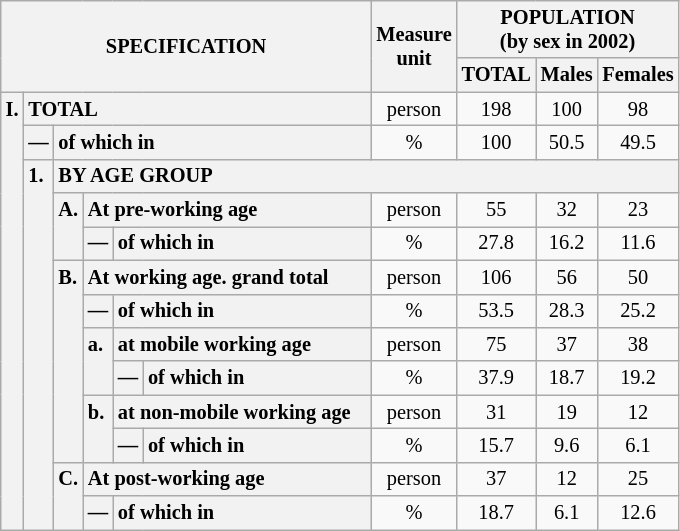<table class="wikitable" style="font-size:85%; text-align:center">
<tr>
<th rowspan="2" colspan="6">SPECIFICATION</th>
<th rowspan="2">Measure<br> unit</th>
<th colspan="3" rowspan="1">POPULATION<br> (by sex in 2002)</th>
</tr>
<tr>
<th>TOTAL</th>
<th>Males</th>
<th>Females</th>
</tr>
<tr>
<th style="text-align:left" valign="top" rowspan="13">I.</th>
<th style="text-align:left" colspan="5">TOTAL</th>
<td>person</td>
<td>198</td>
<td>100</td>
<td>98</td>
</tr>
<tr>
<th style="text-align:left" valign="top">—</th>
<th style="text-align:left" colspan="4">of which in</th>
<td>%</td>
<td>100</td>
<td>50.5</td>
<td>49.5</td>
</tr>
<tr>
<th style="text-align:left" valign="top" rowspan="11">1.</th>
<th style="text-align:left" colspan="19">BY AGE GROUP</th>
</tr>
<tr>
<th style="text-align:left" valign="top" rowspan="2">A.</th>
<th style="text-align:left" colspan="3">At pre-working age</th>
<td>person</td>
<td>55</td>
<td>32</td>
<td>23</td>
</tr>
<tr>
<th style="text-align:left" valign="top">—</th>
<th style="text-align:left" valign="top" colspan="2">of which in</th>
<td>%</td>
<td>27.8</td>
<td>16.2</td>
<td>11.6</td>
</tr>
<tr>
<th style="text-align:left" valign="top" rowspan="6">B.</th>
<th style="text-align:left" colspan="3">At working age. grand total</th>
<td>person</td>
<td>106</td>
<td>56</td>
<td>50</td>
</tr>
<tr>
<th style="text-align:left" valign="top">—</th>
<th style="text-align:left" valign="top" colspan="2">of which in</th>
<td>%</td>
<td>53.5</td>
<td>28.3</td>
<td>25.2</td>
</tr>
<tr>
<th style="text-align:left" valign="top" rowspan="2">a.</th>
<th style="text-align:left" colspan="2">at mobile working age</th>
<td>person</td>
<td>75</td>
<td>37</td>
<td>38</td>
</tr>
<tr>
<th style="text-align:left" valign="top">—</th>
<th style="text-align:left" valign="top" colspan="1">of which in                        </th>
<td>%</td>
<td>37.9</td>
<td>18.7</td>
<td>19.2</td>
</tr>
<tr>
<th style="text-align:left" valign="top" rowspan="2">b.</th>
<th style="text-align:left" colspan="2">at non-mobile working age</th>
<td>person</td>
<td>31</td>
<td>19</td>
<td>12</td>
</tr>
<tr>
<th style="text-align:left" valign="top">—</th>
<th style="text-align:left" valign="top" colspan="1">of which in                        </th>
<td>%</td>
<td>15.7</td>
<td>9.6</td>
<td>6.1</td>
</tr>
<tr>
<th style="text-align:left" valign="top" rowspan="2">C.</th>
<th style="text-align:left" colspan="3">At post-working age</th>
<td>person</td>
<td>37</td>
<td>12</td>
<td>25</td>
</tr>
<tr>
<th style="text-align:left" valign="top">—</th>
<th style="text-align:left" valign="top" colspan="2">of which in</th>
<td>%</td>
<td>18.7</td>
<td>6.1</td>
<td>12.6</td>
</tr>
</table>
